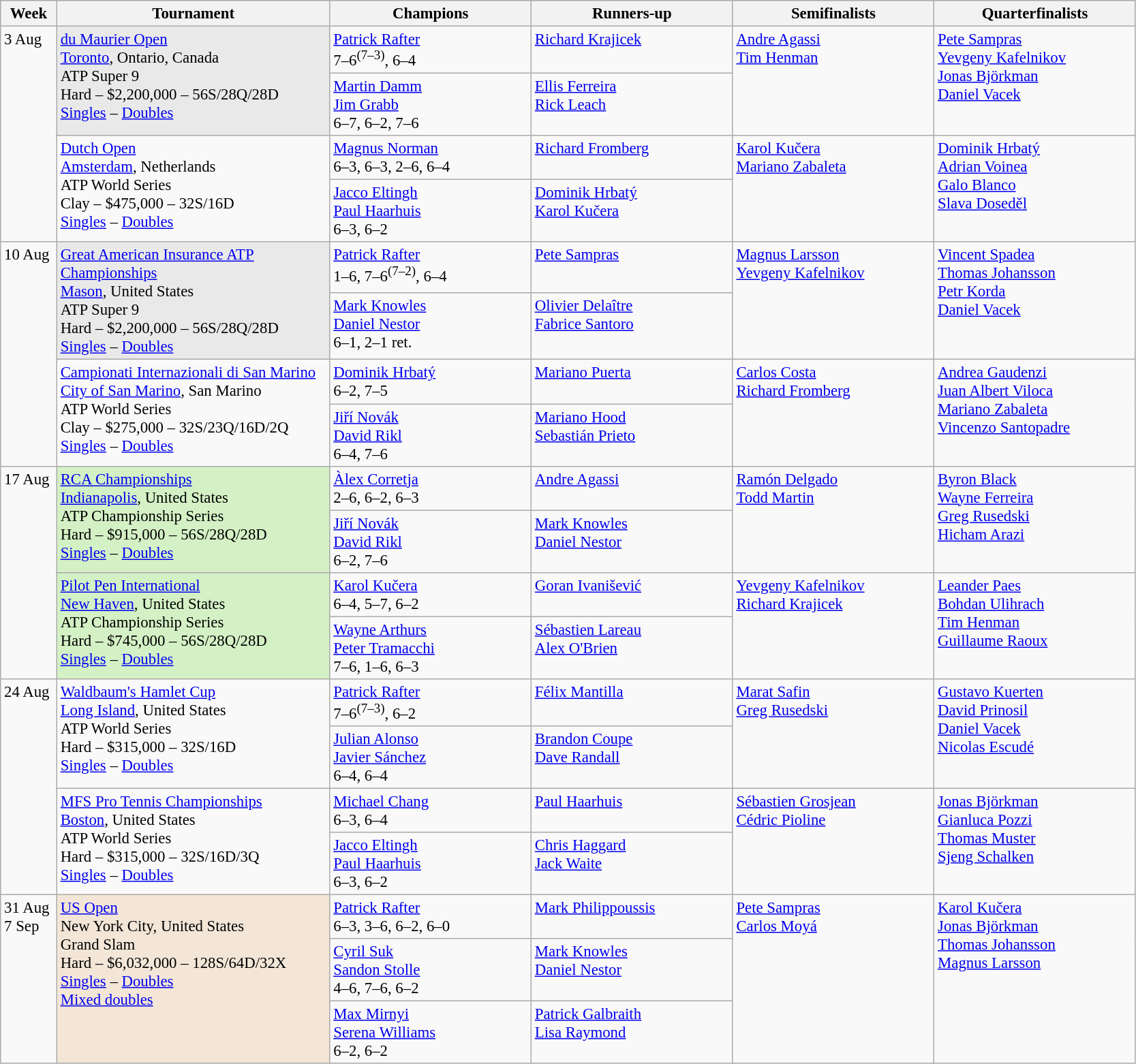<table class=wikitable style=font-size:95%>
<tr>
<th style="width:48px;">Week</th>
<th style="width:260px;">Tournament</th>
<th style="width:190px;">Champions</th>
<th style="width:190px;">Runners-up</th>
<th style="width:190px;">Semifinalists</th>
<th style="width:190px;">Quarterfinalists</th>
</tr>
<tr valign=top>
<td rowspan=4>3 Aug</td>
<td style="background:#e9e9e9;" rowspan="2"><a href='#'>du Maurier Open</a><br><a href='#'>Toronto</a>, Ontario, Canada<br>ATP Super 9<br>Hard – $2,200,000 – 56S/28Q/28D<br><a href='#'>Singles</a> – <a href='#'>Doubles</a></td>
<td> <a href='#'>Patrick Rafter</a><br>7–6<sup>(7–3)</sup>, 6–4</td>
<td> <a href='#'>Richard Krajicek</a></td>
<td rowspan=2> <a href='#'>Andre Agassi</a><br> <a href='#'>Tim Henman</a></td>
<td rowspan=2> <a href='#'>Pete Sampras</a><br> <a href='#'>Yevgeny Kafelnikov</a><br> <a href='#'>Jonas Björkman</a><br> <a href='#'>Daniel Vacek</a></td>
</tr>
<tr valign=top>
<td> <a href='#'>Martin Damm</a><br> <a href='#'>Jim Grabb</a> <br> 6–7, 6–2, 7–6</td>
<td> <a href='#'>Ellis Ferreira</a><br> <a href='#'>Rick Leach</a></td>
</tr>
<tr valign=top>
<td rowspan=2><a href='#'>Dutch Open</a><br><a href='#'>Amsterdam</a>, Netherlands<br>ATP World Series<br>Clay – $475,000 – 32S/16D<br><a href='#'>Singles</a> – <a href='#'>Doubles</a></td>
<td> <a href='#'>Magnus Norman</a><br>6–3, 6–3, 2–6, 6–4</td>
<td> <a href='#'>Richard Fromberg</a></td>
<td rowspan=2> <a href='#'>Karol Kučera</a><br>  <a href='#'>Mariano Zabaleta</a></td>
<td rowspan=2> <a href='#'>Dominik Hrbatý</a><br> <a href='#'>Adrian Voinea</a><br> <a href='#'>Galo Blanco</a><br> <a href='#'>Slava Doseděl</a></td>
</tr>
<tr valign=top>
<td> <a href='#'>Jacco Eltingh</a><br> <a href='#'>Paul Haarhuis</a><br>6–3, 6–2</td>
<td> <a href='#'>Dominik Hrbatý</a><br> <a href='#'>Karol Kučera</a></td>
</tr>
<tr valign=top>
<td rowspan=4>10 Aug</td>
<td style="background:#e9e9e9;" rowspan="2"><a href='#'>Great American Insurance ATP Championships</a><br><a href='#'>Mason</a>, United States<br>ATP Super 9<br>Hard – $2,200,000 – 56S/28Q/28D<br><a href='#'>Singles</a> – <a href='#'>Doubles</a></td>
<td> <a href='#'>Patrick Rafter</a><br>1–6, 7–6<sup>(7–2)</sup>, 6–4</td>
<td> <a href='#'>Pete Sampras</a></td>
<td rowspan=2> <a href='#'>Magnus Larsson</a><br> <a href='#'>Yevgeny Kafelnikov</a></td>
<td rowspan=2> <a href='#'>Vincent Spadea</a><br> <a href='#'>Thomas Johansson</a><br> <a href='#'>Petr Korda</a><br> <a href='#'>Daniel Vacek</a></td>
</tr>
<tr valign=top>
<td> <a href='#'>Mark Knowles</a><br> <a href='#'>Daniel Nestor</a> <br> 6–1, 2–1 ret.</td>
<td> <a href='#'>Olivier Delaître</a><br> <a href='#'>Fabrice Santoro</a></td>
</tr>
<tr valign=top>
<td rowspan=2><a href='#'>Campionati Internazionali di San Marino</a><br><a href='#'>City of San Marino</a>, San Marino<br>ATP World Series<br>Clay – $275,000 – 32S/23Q/16D/2Q<br><a href='#'>Singles</a> – <a href='#'>Doubles</a></td>
<td> <a href='#'>Dominik Hrbatý</a><br>6–2, 7–5</td>
<td> <a href='#'>Mariano Puerta</a></td>
<td rowspan=2> <a href='#'>Carlos Costa</a><br>  <a href='#'>Richard Fromberg</a></td>
<td rowspan=2> <a href='#'>Andrea Gaudenzi</a><br> <a href='#'>Juan Albert Viloca</a><br> <a href='#'>Mariano Zabaleta</a><br> <a href='#'>Vincenzo Santopadre</a></td>
</tr>
<tr valign=top>
<td> <a href='#'>Jiří Novák</a><br> <a href='#'>David Rikl</a><br>6–4, 7–6</td>
<td> <a href='#'>Mariano Hood</a><br> <a href='#'>Sebastián Prieto</a></td>
</tr>
<tr valign=top>
<td rowspan=4>17 Aug</td>
<td style="background:#d4f1c5;" rowspan="2"><a href='#'>RCA Championships</a><br><a href='#'>Indianapolis</a>, United States <br>ATP Championship Series<br>Hard – $915,000 – 56S/28Q/28D<br><a href='#'>Singles</a> – <a href='#'>Doubles</a></td>
<td> <a href='#'>Àlex Corretja</a><br> 2–6, 6–2, 6–3</td>
<td> <a href='#'>Andre Agassi</a></td>
<td rowspan=2> <a href='#'>Ramón Delgado</a><br>  <a href='#'>Todd Martin</a></td>
<td rowspan=2> <a href='#'>Byron Black</a><br> <a href='#'>Wayne Ferreira</a><br> <a href='#'>Greg Rusedski</a><br> <a href='#'>Hicham Arazi</a></td>
</tr>
<tr valign=top>
<td> <a href='#'>Jiří Novák</a><br> <a href='#'>David Rikl</a><br>6–2, 7–6</td>
<td> <a href='#'>Mark Knowles</a><br> <a href='#'>Daniel Nestor</a></td>
</tr>
<tr valign=top>
<td style="background:#d4f1c5;" rowspan="2"><a href='#'>Pilot Pen International</a><br><a href='#'>New Haven</a>, United States <br>ATP Championship Series<br>Hard – $745,000 – 56S/28Q/28D<br><a href='#'>Singles</a> – <a href='#'>Doubles</a></td>
<td> <a href='#'>Karol Kučera</a><br>6–4, 5–7, 6–2</td>
<td> <a href='#'>Goran Ivanišević</a></td>
<td rowspan=2> <a href='#'>Yevgeny Kafelnikov</a><br>  <a href='#'>Richard Krajicek</a></td>
<td rowspan=2> <a href='#'>Leander Paes</a><br> <a href='#'>Bohdan Ulihrach</a><br> <a href='#'>Tim Henman</a><br> <a href='#'>Guillaume Raoux</a></td>
</tr>
<tr valign=top>
<td> <a href='#'>Wayne Arthurs</a><br> <a href='#'>Peter Tramacchi</a><br>7–6, 1–6, 6–3</td>
<td> <a href='#'>Sébastien Lareau</a><br> <a href='#'>Alex O'Brien</a></td>
</tr>
<tr valign=top>
<td rowspan=4>24 Aug</td>
<td rowspan=2><a href='#'>Waldbaum's Hamlet Cup</a><br><a href='#'>Long Island</a>, United States<br>ATP World Series<br>Hard – $315,000 – 32S/16D<br><a href='#'>Singles</a> – <a href='#'>Doubles</a></td>
<td> <a href='#'>Patrick Rafter</a><br>7–6<sup>(7–3)</sup>, 6–2</td>
<td> <a href='#'>Félix Mantilla</a></td>
<td rowspan=2> <a href='#'>Marat Safin</a><br>  <a href='#'>Greg Rusedski</a></td>
<td rowspan=2> <a href='#'>Gustavo Kuerten</a><br> <a href='#'>David Prinosil</a><br> <a href='#'>Daniel Vacek</a><br> <a href='#'>Nicolas Escudé</a></td>
</tr>
<tr valign=top>
<td> <a href='#'>Julian Alonso</a><br> <a href='#'>Javier Sánchez</a><br>6–4, 6–4</td>
<td> <a href='#'>Brandon Coupe</a><br> <a href='#'>Dave Randall</a></td>
</tr>
<tr valign=top>
<td rowspan=2><a href='#'>MFS Pro Tennis Championships</a><br><a href='#'>Boston</a>, United States<br>ATP World Series<br>Hard – $315,000 – 32S/16D/3Q<br><a href='#'>Singles</a> – <a href='#'>Doubles</a></td>
<td> <a href='#'>Michael Chang</a><br>6–3, 6–4</td>
<td> <a href='#'>Paul Haarhuis</a></td>
<td rowspan=2> <a href='#'>Sébastien Grosjean</a><br>  <a href='#'>Cédric Pioline</a></td>
<td rowspan=2> <a href='#'>Jonas Björkman</a><br> <a href='#'>Gianluca Pozzi</a><br> <a href='#'>Thomas Muster</a><br> <a href='#'>Sjeng Schalken</a></td>
</tr>
<tr valign=top>
<td> <a href='#'>Jacco Eltingh</a><br> <a href='#'>Paul Haarhuis</a><br>6–3, 6–2</td>
<td> <a href='#'>Chris Haggard</a><br> <a href='#'>Jack Waite</a></td>
</tr>
<tr valign=top>
<td rowspan=3>31 Aug<br>7 Sep</td>
<td style="background:#f3e6d7;" rowspan="3"><a href='#'>US Open</a><br> New York City, United States<br>Grand Slam<br>Hard – $6,032,000 – 128S/64D/32X<br><a href='#'>Singles</a> – <a href='#'>Doubles</a> <br> <a href='#'>Mixed doubles</a></td>
<td> <a href='#'>Patrick Rafter</a><br>6–3, 3–6, 6–2, 6–0</td>
<td> <a href='#'>Mark Philippoussis</a></td>
<td rowspan=3> <a href='#'>Pete Sampras</a><br> <a href='#'>Carlos Moyá</a></td>
<td rowspan=3> <a href='#'>Karol Kučera</a> <br> <a href='#'>Jonas Björkman</a><br> <a href='#'>Thomas Johansson</a><br> <a href='#'>Magnus Larsson</a></td>
</tr>
<tr valign=top>
<td> <a href='#'>Cyril Suk</a><br> <a href='#'>Sandon Stolle</a><br>4–6, 7–6, 6–2</td>
<td> <a href='#'>Mark Knowles</a><br> <a href='#'>Daniel Nestor</a></td>
</tr>
<tr valign=top>
<td> <a href='#'>Max Mirnyi</a><br> <a href='#'>Serena Williams</a><br>6–2, 6–2</td>
<td> <a href='#'>Patrick Galbraith</a><br> <a href='#'>Lisa Raymond</a></td>
</tr>
</table>
